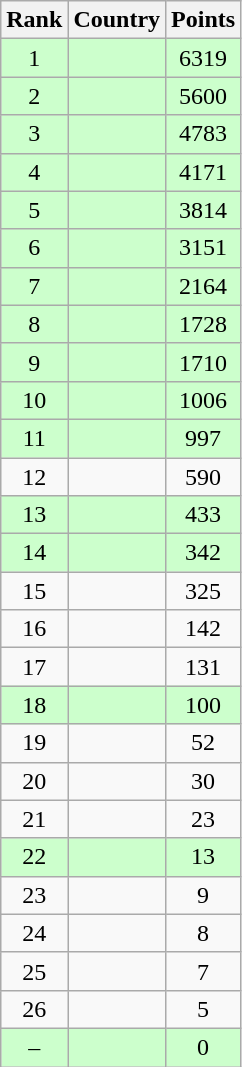<table class="wikitable sortable" style="text-align:center">
<tr>
<th>Rank</th>
<th>Country</th>
<th>Points</th>
</tr>
<tr bgcolor=ccffcc>
<td>1</td>
<td align=left></td>
<td>6319</td>
</tr>
<tr bgcolor=ccffcc>
<td>2</td>
<td align=left></td>
<td>5600</td>
</tr>
<tr bgcolor=ccffcc>
<td>3</td>
<td align=left></td>
<td>4783</td>
</tr>
<tr bgcolor=ccffcc>
<td>4</td>
<td align=left></td>
<td>4171</td>
</tr>
<tr bgcolor=ccffcc>
<td>5</td>
<td align=left></td>
<td>3814</td>
</tr>
<tr bgcolor=ccffcc>
<td>6</td>
<td align=left></td>
<td>3151</td>
</tr>
<tr bgcolor=ccffcc>
<td>7</td>
<td align=left></td>
<td>2164</td>
</tr>
<tr bgcolor=ccffcc>
<td>8</td>
<td align=left></td>
<td>1728</td>
</tr>
<tr bgcolor=ccffcc>
<td>9</td>
<td align=left></td>
<td>1710</td>
</tr>
<tr bgcolor=ccffcc>
<td>10</td>
<td align=left></td>
<td>1006</td>
</tr>
<tr bgcolor=ccffcc>
<td>11</td>
<td align=left></td>
<td>997</td>
</tr>
<tr>
<td>12</td>
<td align=left></td>
<td>590</td>
</tr>
<tr bgcolor=ccffcc>
<td>13</td>
<td align=left></td>
<td>433</td>
</tr>
<tr bgcolor=ccffcc>
<td>14</td>
<td align=left></td>
<td>342</td>
</tr>
<tr>
<td>15</td>
<td align=left></td>
<td>325</td>
</tr>
<tr>
<td>16</td>
<td align=left></td>
<td>142</td>
</tr>
<tr>
<td>17</td>
<td align=left></td>
<td>131</td>
</tr>
<tr bgcolor=ccffcc>
<td>18</td>
<td align=left></td>
<td>100</td>
</tr>
<tr>
<td>19</td>
<td align=left></td>
<td>52</td>
</tr>
<tr>
<td>20</td>
<td align=left></td>
<td>30</td>
</tr>
<tr>
<td>21</td>
<td align=left></td>
<td>23</td>
</tr>
<tr bgcolor=ccffcc>
<td>22</td>
<td align=left></td>
<td>13</td>
</tr>
<tr>
<td>23</td>
<td align=left></td>
<td>9</td>
</tr>
<tr>
<td>24</td>
<td align=left></td>
<td>8</td>
</tr>
<tr>
<td>25</td>
<td align=left></td>
<td>7</td>
</tr>
<tr>
<td>26</td>
<td align=left></td>
<td>5</td>
</tr>
<tr bgcolor=ccffcc>
<td>–</td>
<td align=left></td>
<td>0</td>
</tr>
</table>
